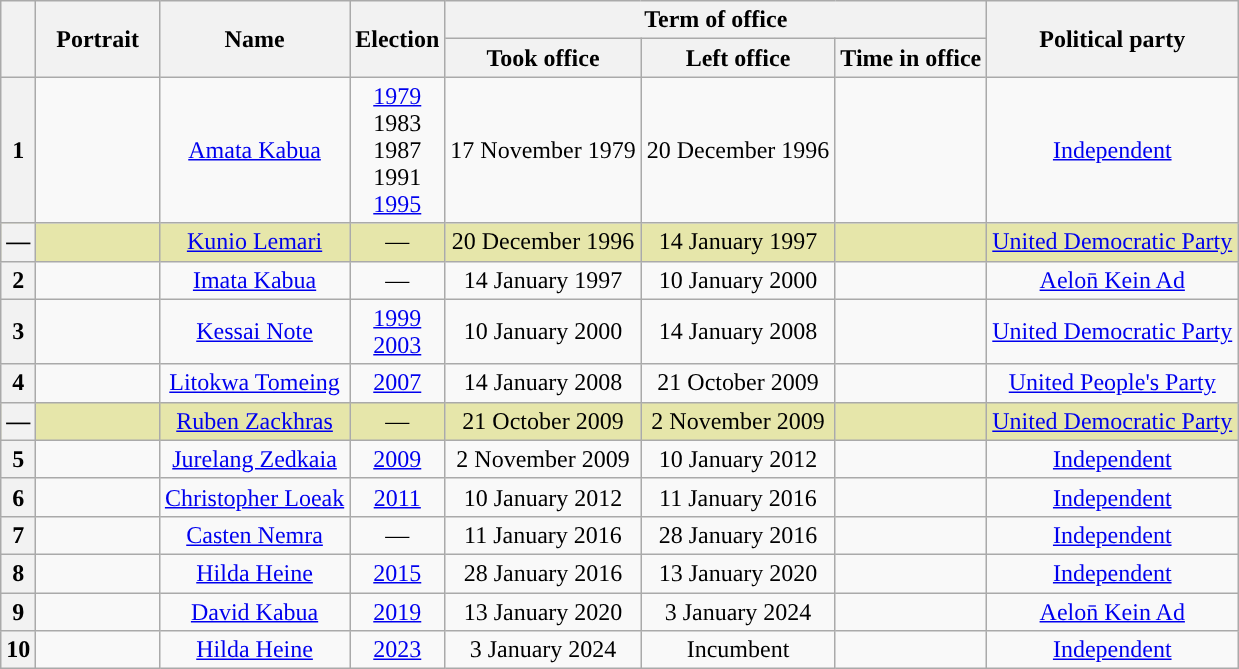<table class="wikitable" style="text-align:center">
<tr>
<th rowspan="2"></th>
<th rowspan="2" style="width:75px;">Portrait</th>
<th rowspan="2">Name<br></th>
<th rowspan="2">Election</th>
<th colspan="3">Term of office</th>
<th rowspan="2">Political party</th>
</tr>
<tr>
<th>Took office</th>
<th>Left office</th>
<th>Time in office</th>
</tr>
<tr>
<th style="background:">1</th>
<td></td>
<td><a href='#'>Amata Kabua</a><br></td>
<td><a href='#'>1979</a><br>1983<br>1987<br>1991<br><a href='#'>1995</a></td>
<td>17 November 1979</td>
<td>20 December 1996</td>
<td></td>
<td><a href='#'>Independent</a></td>
</tr>
<tr style="background:#e6e6aa;">
<th style="background:">—</th>
<td></td>
<td><a href='#'>Kunio Lemari</a><br></td>
<td>—</td>
<td>20 December 1996</td>
<td>14 January 1997</td>
<td></td>
<td><a href='#'>United Democratic Party</a></td>
</tr>
<tr>
<th style="background:">2</th>
<td></td>
<td><a href='#'>Imata Kabua</a><br></td>
<td>—</td>
<td>14 January 1997</td>
<td>10 January 2000</td>
<td></td>
<td><a href='#'>Aelon̄ Kein Ad</a></td>
</tr>
<tr>
<th style="background:">3</th>
<td></td>
<td><a href='#'>Kessai Note</a><br></td>
<td><a href='#'>1999</a><br><a href='#'>2003</a></td>
<td>10 January 2000</td>
<td>14 January 2008</td>
<td></td>
<td><a href='#'>United Democratic Party</a></td>
</tr>
<tr>
<th style="background:">4</th>
<td></td>
<td><a href='#'>Litokwa Tomeing</a><br></td>
<td><a href='#'>2007</a></td>
<td>14 January 2008</td>
<td>21 October 2009<br></td>
<td></td>
<td><a href='#'>United People's Party</a></td>
</tr>
<tr style="background:#e6e6aa;">
<th style="background:">—</th>
<td></td>
<td><a href='#'>Ruben Zackhras</a><br></td>
<td>—</td>
<td>21 October 2009</td>
<td>2 November 2009</td>
<td></td>
<td><a href='#'>United Democratic Party</a></td>
</tr>
<tr>
<th style="background:">5</th>
<td></td>
<td><a href='#'>Jurelang Zedkaia</a><br></td>
<td><a href='#'>2009</a></td>
<td>2 November 2009</td>
<td>10 January 2012</td>
<td></td>
<td><a href='#'>Independent</a></td>
</tr>
<tr>
<th style="background:">6</th>
<td></td>
<td><a href='#'>Christopher Loeak</a><br></td>
<td><a href='#'>2011</a></td>
<td>10 January 2012</td>
<td>11 January 2016</td>
<td></td>
<td><a href='#'>Independent</a></td>
</tr>
<tr>
<th style="background:">7</th>
<td></td>
<td><a href='#'>Casten Nemra</a><br></td>
<td>—</td>
<td>11 January 2016</td>
<td>28 January 2016<br></td>
<td></td>
<td><a href='#'>Independent</a></td>
</tr>
<tr>
<th style="background:">8</th>
<td></td>
<td><a href='#'>Hilda Heine</a><br></td>
<td><a href='#'>2015</a></td>
<td>28 January 2016</td>
<td>13 January 2020</td>
<td></td>
<td><a href='#'>Independent</a></td>
</tr>
<tr>
<th style="background:">9</th>
<td></td>
<td><a href='#'>David Kabua</a><br></td>
<td><a href='#'>2019</a></td>
<td>13 January 2020</td>
<td>3 January 2024</td>
<td></td>
<td><a href='#'>Aelon̄ Kein Ad</a></td>
</tr>
<tr>
<th style="background:">10</th>
<td></td>
<td><a href='#'>Hilda Heine</a><br></td>
<td><a href='#'>2023</a></td>
<td>3 January 2024</td>
<td>Incumbent</td>
<td></td>
<td><a href='#'>Independent</a></td>
</tr>
</table>
